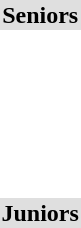<table>
<tr>
<th scope=row style="text-align:left"><br></th>
<td></td>
<td></td>
<td></td>
</tr>
<tr bgcolor="DFDFDF">
<td colspan="5" align="center"><strong>Seniors</strong></td>
</tr>
<tr>
<th scope=row style="text-align:left"><br></th>
<td></td>
<td></td>
<td></td>
</tr>
<tr>
<th scope=row style="text-align:left"><br></th>
<td></td>
<td></td>
<td></td>
</tr>
<tr>
<th scope=row style="text-align:left"><br></th>
<td></td>
<td></td>
<td></td>
</tr>
<tr>
<th scope=row style="text-align:left"><br></th>
<td></td>
<td></td>
<td></td>
</tr>
<tr>
<th scope=row style="text-align:left"><br></th>
<td></td>
<td></td>
<td></td>
</tr>
<tr bgcolor="DFDFDF">
<td colspan="5" align="center"><strong>Juniors</strong></td>
</tr>
<tr>
<th scope=row style="text-align:left"><br></th>
<td></td>
<td></td>
<td></td>
</tr>
<tr>
<th scope=row style="text-align:left"><br></th>
<td></td>
<td></td>
<td></td>
</tr>
<tr>
<th scope=row style="text-align:left"><br></th>
<td></td>
<td></td>
<td></td>
</tr>
<tr>
<th scope=row style="text-align:left"><br></th>
<td></td>
<td></td>
<td></td>
</tr>
<tr>
<th scope=row style="text-align:left"><br></th>
<td></td>
<td></td>
<td></td>
</tr>
</table>
